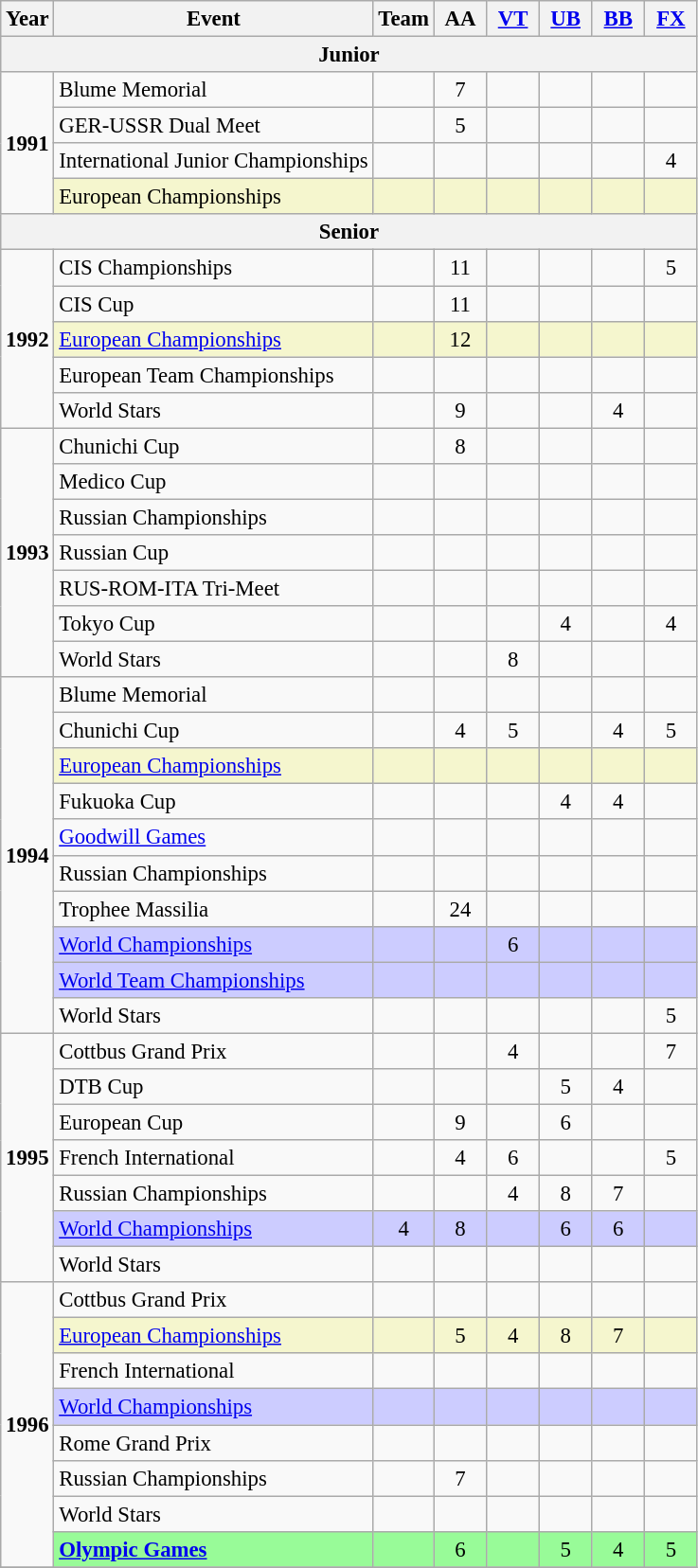<table class="wikitable" style="text-align:center; font-size:95%;">
<tr>
<th align=center>Year</th>
<th align=center>Event</th>
<th style="width:30px;">Team</th>
<th style="width:30px;">AA</th>
<th style="width:30px;"><a href='#'>VT</a></th>
<th style="width:30px;"><a href='#'>UB</a></th>
<th style="width:30px;"><a href='#'>BB</a></th>
<th style="width:30px;"><a href='#'>FX</a></th>
</tr>
<tr>
<th colspan="8"><strong>Junior</strong></th>
</tr>
<tr>
<td rowspan="4"><strong>1991</strong></td>
<td align=left>Blume Memorial</td>
<td></td>
<td>7</td>
<td></td>
<td></td>
<td></td>
<td></td>
</tr>
<tr>
<td align=left>GER-USSR Dual Meet</td>
<td></td>
<td>5</td>
<td></td>
<td></td>
<td></td>
<td></td>
</tr>
<tr>
<td align=left>International Junior Championships</td>
<td></td>
<td></td>
<td></td>
<td></td>
<td></td>
<td>4</td>
</tr>
<tr bgcolor=#F5F6CE>
<td align=left>European Championships</td>
<td></td>
<td></td>
<td></td>
<td></td>
<td></td>
<td></td>
</tr>
<tr>
<th colspan="8"><strong>Senior</strong></th>
</tr>
<tr>
<td rowspan="5"><strong>1992</strong></td>
<td align=left>CIS Championships</td>
<td></td>
<td>11</td>
<td></td>
<td></td>
<td></td>
<td>5</td>
</tr>
<tr>
<td align=left>CIS Cup</td>
<td></td>
<td>11</td>
<td></td>
<td></td>
<td></td>
<td></td>
</tr>
<tr bgcolor=#F5F6CE>
<td align=left><a href='#'>European Championships</a></td>
<td></td>
<td>12</td>
<td></td>
<td></td>
<td></td>
<td></td>
</tr>
<tr>
<td align=left>European Team Championships</td>
<td></td>
<td></td>
<td></td>
<td></td>
<td></td>
<td></td>
</tr>
<tr>
<td align=left>World Stars</td>
<td></td>
<td>9</td>
<td></td>
<td></td>
<td>4</td>
<td></td>
</tr>
<tr>
<td rowspan="7"><strong>1993</strong></td>
<td align=left>Chunichi Cup</td>
<td></td>
<td>8</td>
<td></td>
<td></td>
<td></td>
<td></td>
</tr>
<tr>
<td align=left>Medico Cup</td>
<td></td>
<td></td>
<td></td>
<td></td>
<td></td>
<td></td>
</tr>
<tr>
<td align=left>Russian Championships</td>
<td></td>
<td></td>
<td></td>
<td></td>
<td></td>
<td></td>
</tr>
<tr>
<td align=left>Russian Cup</td>
<td></td>
<td></td>
<td></td>
<td></td>
<td></td>
<td></td>
</tr>
<tr>
<td align=left>RUS-ROM-ITA Tri-Meet</td>
<td></td>
<td></td>
<td></td>
<td></td>
<td></td>
<td></td>
</tr>
<tr>
<td align=left>Tokyo Cup</td>
<td></td>
<td></td>
<td></td>
<td>4</td>
<td></td>
<td>4</td>
</tr>
<tr>
<td align=left>World Stars</td>
<td></td>
<td></td>
<td>8</td>
<td></td>
<td></td>
<td></td>
</tr>
<tr>
<td rowspan="10"><strong>1994</strong></td>
<td align=left>Blume Memorial</td>
<td></td>
<td></td>
<td></td>
<td></td>
<td></td>
<td></td>
</tr>
<tr>
<td align=left>Chunichi Cup</td>
<td></td>
<td>4</td>
<td>5</td>
<td></td>
<td>4</td>
<td>5</td>
</tr>
<tr bgcolor=#F5F6CE>
<td align=left><a href='#'>European Championships</a></td>
<td></td>
<td></td>
<td></td>
<td></td>
<td></td>
<td></td>
</tr>
<tr>
<td align=left>Fukuoka Cup</td>
<td></td>
<td></td>
<td></td>
<td>4</td>
<td>4</td>
<td></td>
</tr>
<tr>
<td align=left><a href='#'>Goodwill Games</a></td>
<td></td>
<td></td>
<td></td>
<td></td>
<td></td>
<td></td>
</tr>
<tr>
<td align=left>Russian Championships</td>
<td></td>
<td></td>
<td></td>
<td></td>
<td></td>
<td></td>
</tr>
<tr>
<td align=left>Trophee Massilia</td>
<td></td>
<td>24</td>
<td></td>
<td></td>
<td></td>
<td></td>
</tr>
<tr bgcolor=#CCCCFF>
<td align=left><a href='#'>World Championships</a></td>
<td></td>
<td></td>
<td>6</td>
<td></td>
<td></td>
<td></td>
</tr>
<tr bgcolor=#CCCCFF>
<td align=left><a href='#'>World Team Championships</a></td>
<td></td>
<td></td>
<td></td>
<td></td>
<td></td>
<td></td>
</tr>
<tr>
<td align=left>World Stars</td>
<td></td>
<td></td>
<td></td>
<td></td>
<td></td>
<td>5</td>
</tr>
<tr>
<td rowspan="7"><strong>1995</strong></td>
<td align=left>Cottbus Grand Prix</td>
<td></td>
<td></td>
<td>4</td>
<td></td>
<td></td>
<td>7</td>
</tr>
<tr>
<td align=left>DTB Cup</td>
<td></td>
<td></td>
<td></td>
<td>5</td>
<td>4</td>
<td></td>
</tr>
<tr>
<td align=left>European Cup</td>
<td></td>
<td>9</td>
<td></td>
<td>6</td>
<td></td>
<td></td>
</tr>
<tr>
<td align=left>French International</td>
<td></td>
<td>4</td>
<td>6</td>
<td></td>
<td></td>
<td>5</td>
</tr>
<tr>
<td align=left>Russian Championships</td>
<td></td>
<td></td>
<td>4</td>
<td>8</td>
<td>7</td>
<td></td>
</tr>
<tr bgcolor=#CCCCFF>
<td align=left><a href='#'>World Championships</a></td>
<td>4</td>
<td>8</td>
<td></td>
<td>6</td>
<td>6</td>
<td></td>
</tr>
<tr>
<td align=left>World Stars</td>
<td></td>
<td></td>
<td></td>
<td></td>
<td></td>
<td></td>
</tr>
<tr>
<td rowspan="8"><strong>1996</strong></td>
<td align=left>Cottbus Grand Prix</td>
<td></td>
<td></td>
<td></td>
<td></td>
<td></td>
<td></td>
</tr>
<tr bgcolor=#F5F6CE>
<td align=left><a href='#'>European Championships</a></td>
<td></td>
<td>5</td>
<td>4</td>
<td>8</td>
<td>7</td>
<td></td>
</tr>
<tr>
<td align=left>French International</td>
<td></td>
<td></td>
<td></td>
<td></td>
<td></td>
<td></td>
</tr>
<tr bgcolor=#CCCCFF>
<td align=left><a href='#'>World Championships</a></td>
<td></td>
<td></td>
<td></td>
<td></td>
<td></td>
<td></td>
</tr>
<tr>
<td align=left>Rome Grand Prix</td>
<td></td>
<td></td>
<td></td>
<td></td>
<td></td>
<td></td>
</tr>
<tr>
<td align=left>Russian Championships</td>
<td></td>
<td>7</td>
<td></td>
<td></td>
<td></td>
<td></td>
</tr>
<tr>
<td align=left>World Stars</td>
<td></td>
<td></td>
<td></td>
<td></td>
<td></td>
<td></td>
</tr>
<tr bgcolor=98FB98>
<td align=left><strong><a href='#'>Olympic Games</a></strong></td>
<td></td>
<td>6</td>
<td></td>
<td>5</td>
<td>4</td>
<td>5</td>
</tr>
<tr>
</tr>
</table>
